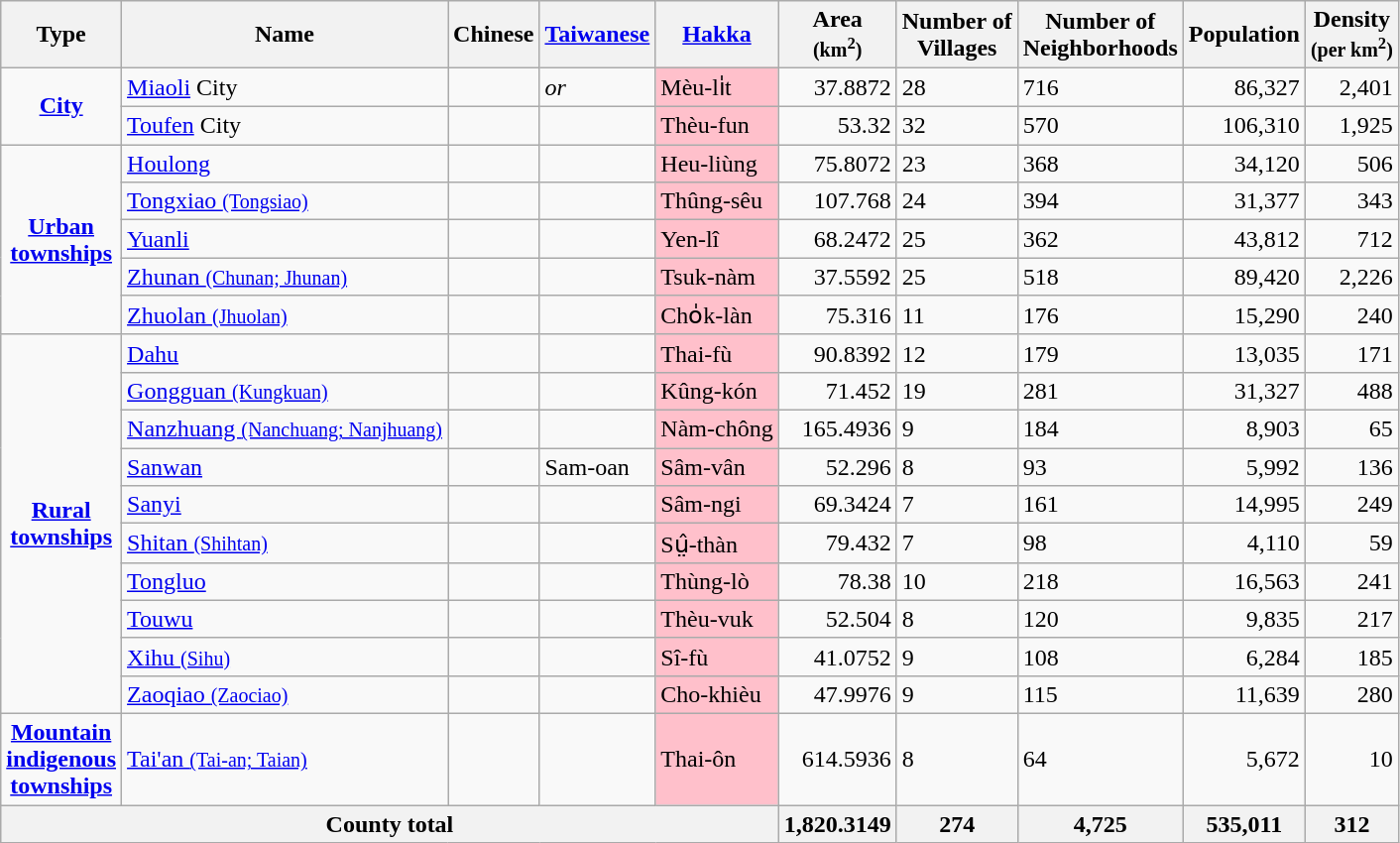<table class=wikitable>
<tr>
<th>Type</th>
<th>Name</th>
<th>Chinese</th>
<th><a href='#'>Taiwanese</a></th>
<th><a href='#'>Hakka</a></th>
<th>Area<br><small>(km<sup>2</sup>)</small></th>
<th>Number of<br> Villages</th>
<th>Number of<br> Neighborhoods</th>
<th>Population</th>
<th>Density<br><small>(per km<sup>2</sup>)</small></th>
</tr>
<tr>
<td rowspan=2 align=center><strong><a href='#'>City</a></strong></td>
<td><a href='#'>Miaoli</a> City</td>
<td></td>
<td> <em>or</em><br></td>
<td bgcolor=pink>Mèu-li̍t</td>
<td align=right>37.8872</td>
<td>28</td>
<td>716</td>
<td align=right>86,327</td>
<td align=right>2,401</td>
</tr>
<tr>
<td><a href='#'>Toufen</a> City</td>
<td></td>
<td></td>
<td bgcolor=pink>Thèu-fun</td>
<td align=right>53.32</td>
<td>32</td>
<td>570</td>
<td align=right>106,310</td>
<td align=right>1,925</td>
</tr>
<tr>
<td rowspan=5 align=center><strong><a href='#'>Urban<br>townships</a></strong></td>
<td><a href='#'>Houlong</a></td>
<td></td>
<td></td>
<td bgcolor=pink>Heu-liùng</td>
<td align=right>75.8072</td>
<td>23</td>
<td>368</td>
<td align=right>34,120</td>
<td align=right>506</td>
</tr>
<tr>
<td><a href='#'>Tongxiao <small>(Tongsiao)</small></a></td>
<td></td>
<td></td>
<td bgcolor=pink>Thûng-sêu</td>
<td align=right>107.768</td>
<td>24</td>
<td>394</td>
<td align=right>31,377</td>
<td align=right>343</td>
</tr>
<tr>
<td><a href='#'>Yuanli</a></td>
<td></td>
<td></td>
<td bgcolor=pink>Yen-lî</td>
<td align=right>68.2472</td>
<td>25</td>
<td>362</td>
<td align=right>43,812</td>
<td align=right>712</td>
</tr>
<tr>
<td><a href='#'>Zhunan <small>(Chunan; Jhunan)</small></a></td>
<td></td>
<td></td>
<td bgcolor=pink>Tsuk-nàm</td>
<td align=right>37.5592</td>
<td>25</td>
<td>518</td>
<td align=right>89,420</td>
<td align=right>2,226</td>
</tr>
<tr>
<td><a href='#'>Zhuolan <small>(Jhuolan)</small></a></td>
<td></td>
<td></td>
<td bgcolor=pink>Cho̍k-làn</td>
<td align=right>75.316</td>
<td>11</td>
<td>176</td>
<td align=right>15,290</td>
<td align=right>240</td>
</tr>
<tr>
<td rowspan=10 align=center><strong><a href='#'>Rural<br>townships</a></strong></td>
<td><a href='#'>Dahu</a></td>
<td></td>
<td></td>
<td bgcolor=pink>Thai-fù</td>
<td align=right>90.8392</td>
<td>12</td>
<td>179</td>
<td align=right>13,035</td>
<td align=right>171</td>
</tr>
<tr>
<td><a href='#'>Gongguan <small>(Kungkuan)</small></a></td>
<td></td>
<td></td>
<td bgcolor=pink>Kûng-kón</td>
<td align=right>71.452</td>
<td>19</td>
<td>281</td>
<td align=right>31,327</td>
<td align=right>488</td>
</tr>
<tr>
<td><a href='#'>Nanzhuang <small>(Nanchuang; Nanjhuang)</small></a></td>
<td></td>
<td></td>
<td bgcolor=pink>Nàm-chông</td>
<td align=right>165.4936</td>
<td>9</td>
<td>184</td>
<td align=right>8,903</td>
<td align=right>65</td>
</tr>
<tr>
<td><a href='#'>Sanwan</a></td>
<td></td>
<td>Sam-oan</td>
<td bgcolor=pink>Sâm-vân</td>
<td align=right>52.296</td>
<td>8</td>
<td>93</td>
<td align=right>5,992</td>
<td align=right>136</td>
</tr>
<tr>
<td><a href='#'>Sanyi</a></td>
<td></td>
<td></td>
<td bgcolor=pink>Sâm-ngi</td>
<td align=right>69.3424</td>
<td>7</td>
<td>161</td>
<td align=right>14,995</td>
<td align=right>249</td>
</tr>
<tr>
<td><a href='#'>Shitan <small>(Shihtan)</small></a></td>
<td></td>
<td></td>
<td bgcolor=pink>Sṳ̂-thàn</td>
<td align=right>79.432</td>
<td>7</td>
<td>98</td>
<td align=right>4,110</td>
<td align=right>59</td>
</tr>
<tr>
<td><a href='#'>Tongluo</a></td>
<td></td>
<td></td>
<td bgcolor=pink>Thùng-lò</td>
<td align=right>78.38</td>
<td>10</td>
<td>218</td>
<td align=right>16,563</td>
<td align=right>241</td>
</tr>
<tr>
<td><a href='#'>Touwu</a></td>
<td></td>
<td></td>
<td bgcolor=pink>Thèu-vuk</td>
<td align=right>52.504</td>
<td>8</td>
<td>120</td>
<td align=right>9,835</td>
<td align=right>217</td>
</tr>
<tr>
<td><a href='#'>Xihu <small>(Sihu)</small></a></td>
<td></td>
<td></td>
<td bgcolor=pink>Sî-fù</td>
<td align=right>41.0752</td>
<td>9</td>
<td>108</td>
<td align=right>6,284</td>
<td align=right>185</td>
</tr>
<tr>
<td><a href='#'>Zaoqiao <small>(Zaociao)</small></a></td>
<td></td>
<td></td>
<td bgcolor=pink>Cho-khièu</td>
<td align=right>47.9976</td>
<td>9</td>
<td>115</td>
<td align=right>11,639</td>
<td align=right>280</td>
</tr>
<tr>
<td align=center><strong><a href='#'>Mountain<br>indigenous<br>townships</a></strong></td>
<td><a href='#'>Tai'an <small>(Tai-an; Taian)</small></a></td>
<td></td>
<td></td>
<td bgcolor=pink>Thai-ôn</td>
<td align=right>614.5936</td>
<td>8</td>
<td>64</td>
<td align=right>5,672</td>
<td align=right>10</td>
</tr>
<tr>
<th colspan=5>County total</th>
<th>1,820.3149</th>
<th>274</th>
<th>4,725</th>
<th>535,011</th>
<th>312</th>
</tr>
</table>
